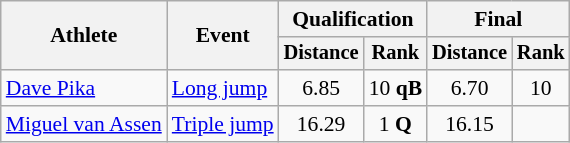<table class="wikitable" style="font-size:90%">
<tr>
<th rowspan=2>Athlete</th>
<th rowspan=2>Event</th>
<th colspan=2>Qualification</th>
<th colspan=2>Final</th>
</tr>
<tr style="font-size:95%">
<th>Distance</th>
<th>Rank</th>
<th>Distance</th>
<th>Rank</th>
</tr>
<tr align=center>
<td align=left><a href='#'>Dave Pika</a></td>
<td align=left><a href='#'>Long jump</a></td>
<td>6.85</td>
<td>10 <strong>qB</strong></td>
<td>6.70</td>
<td>10</td>
</tr>
<tr align=center>
<td align=left><a href='#'>Miguel van Assen</a></td>
<td align=left><a href='#'>Triple jump</a></td>
<td>16.29</td>
<td>1 <strong>Q</strong></td>
<td>16.15</td>
<td></td>
</tr>
</table>
